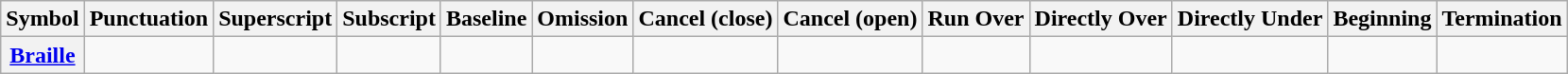<table class="wikitable" style="text-align:center">
<tr>
<th>Symbol</th>
<th>Punctuation</th>
<th>Superscript</th>
<th>Subscript</th>
<th>Baseline</th>
<th>Omission</th>
<th>Cancel (close)</th>
<th>Cancel (open)</th>
<th>Run Over</th>
<th>Directly Over</th>
<th>Directly Under</th>
<th>Beginning</th>
<th>Termination</th>
</tr>
<tr>
<th><a href='#'>Braille</a></th>
<td></td>
<td></td>
<td></td>
<td></td>
<td></td>
<td></td>
<td></td>
<td></td>
<td></td>
<td></td>
<td></td>
<td></td>
</tr>
</table>
